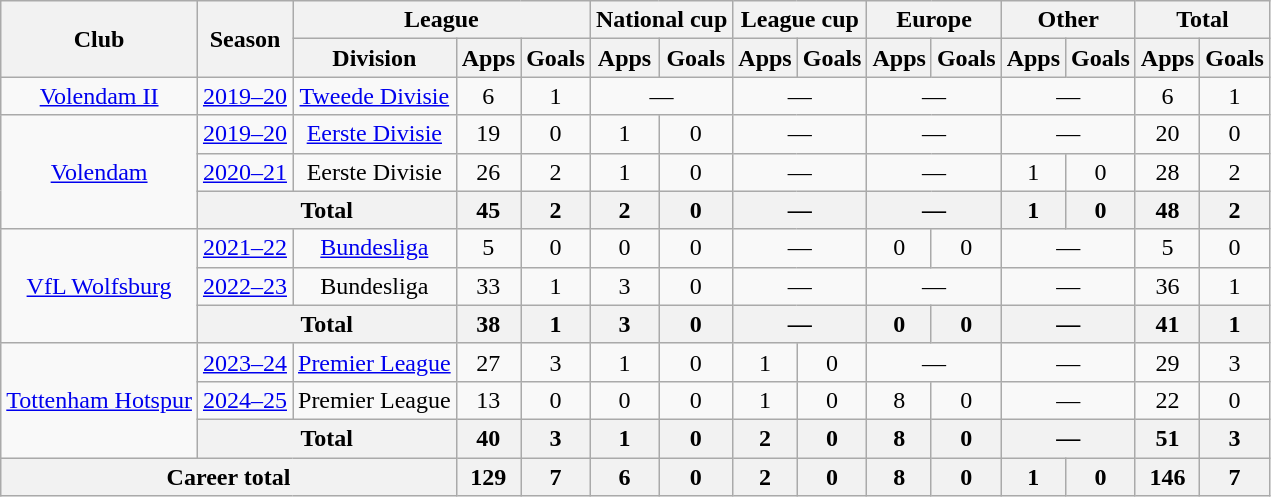<table class="wikitable" style="text-align: center;">
<tr>
<th rowspan="2">Club</th>
<th rowspan="2">Season</th>
<th colspan="3">League</th>
<th colspan="2">National cup</th>
<th colspan="2">League cup</th>
<th colspan="2">Europe</th>
<th colspan="2">Other</th>
<th colspan="2">Total</th>
</tr>
<tr>
<th>Division</th>
<th>Apps</th>
<th>Goals</th>
<th>Apps</th>
<th>Goals</th>
<th>Apps</th>
<th>Goals</th>
<th>Apps</th>
<th>Goals</th>
<th>Apps</th>
<th>Goals</th>
<th>Apps</th>
<th>Goals</th>
</tr>
<tr>
<td><a href='#'>Volendam II</a></td>
<td><a href='#'>2019–20</a></td>
<td><a href='#'>Tweede Divisie</a></td>
<td>6</td>
<td>1</td>
<td colspan="2">—</td>
<td colspan="2">—</td>
<td colspan="2">—</td>
<td colspan="2">—</td>
<td>6</td>
<td>1</td>
</tr>
<tr>
<td rowspan="3"><a href='#'>Volendam</a></td>
<td><a href='#'>2019–20</a></td>
<td><a href='#'>Eerste Divisie</a></td>
<td>19</td>
<td>0</td>
<td>1</td>
<td>0</td>
<td colspan="2">—</td>
<td colspan="2">—</td>
<td colspan="2">—</td>
<td>20</td>
<td>0</td>
</tr>
<tr>
<td><a href='#'>2020–21</a></td>
<td>Eerste Divisie</td>
<td>26</td>
<td>2</td>
<td>1</td>
<td>0</td>
<td colspan="2">—</td>
<td colspan="2">—</td>
<td>1</td>
<td>0</td>
<td>28</td>
<td>2</td>
</tr>
<tr>
<th colspan="2">Total</th>
<th>45</th>
<th>2</th>
<th>2</th>
<th>0</th>
<th colspan="2">—</th>
<th colspan="2">—</th>
<th>1</th>
<th>0</th>
<th>48</th>
<th>2</th>
</tr>
<tr>
<td rowspan="3"><a href='#'>VfL Wolfsburg</a></td>
<td><a href='#'>2021–22</a></td>
<td><a href='#'>Bundesliga</a></td>
<td>5</td>
<td>0</td>
<td>0</td>
<td>0</td>
<td colspan="2">—</td>
<td>0</td>
<td>0</td>
<td colspan="2">—</td>
<td>5</td>
<td>0</td>
</tr>
<tr>
<td><a href='#'>2022–23</a></td>
<td>Bundesliga</td>
<td>33</td>
<td>1</td>
<td>3</td>
<td>0</td>
<td colspan="2">—</td>
<td colspan="2">—</td>
<td colspan="2">—</td>
<td>36</td>
<td>1</td>
</tr>
<tr>
<th colspan="2">Total</th>
<th>38</th>
<th>1</th>
<th>3</th>
<th>0</th>
<th colspan="2">—</th>
<th>0</th>
<th>0</th>
<th colspan="2">—</th>
<th>41</th>
<th>1</th>
</tr>
<tr>
<td rowspan="3"><a href='#'>Tottenham Hotspur</a></td>
<td><a href='#'>2023–24</a></td>
<td><a href='#'>Premier League</a></td>
<td>27</td>
<td>3</td>
<td>1</td>
<td>0</td>
<td>1</td>
<td>0</td>
<td colspan="2">—</td>
<td colspan="2">—</td>
<td>29</td>
<td>3</td>
</tr>
<tr>
<td><a href='#'>2024–25</a></td>
<td>Premier League</td>
<td>13</td>
<td>0</td>
<td>0</td>
<td>0</td>
<td>1</td>
<td>0</td>
<td>8</td>
<td>0</td>
<td colspan="2">—</td>
<td>22</td>
<td>0</td>
</tr>
<tr>
<th colspan="2">Total</th>
<th>40</th>
<th>3</th>
<th>1</th>
<th>0</th>
<th>2</th>
<th>0</th>
<th>8</th>
<th>0</th>
<th colspan="2">—</th>
<th>51</th>
<th>3</th>
</tr>
<tr>
<th colspan="3">Career total</th>
<th>129</th>
<th>7</th>
<th>6</th>
<th>0</th>
<th>2</th>
<th>0</th>
<th>8</th>
<th>0</th>
<th>1</th>
<th>0</th>
<th>146</th>
<th>7</th>
</tr>
</table>
